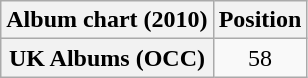<table class="wikitable plainrowheaders" style="text-align:center">
<tr>
<th scope="col">Album chart (2010)</th>
<th scope="col">Position</th>
</tr>
<tr>
<th scope="row">UK Albums (OCC)</th>
<td>58</td>
</tr>
</table>
